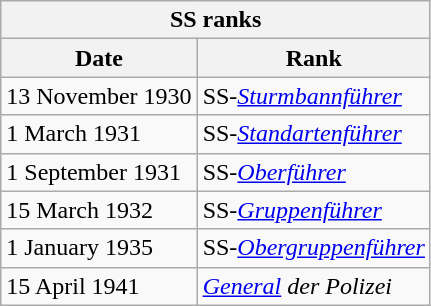<table class="wikitable float-right">
<tr>
<th colspan="2">SS ranks</th>
</tr>
<tr>
<th>Date</th>
<th>Rank</th>
</tr>
<tr>
<td>13 November 1930</td>
<td>SS-<em><a href='#'>Sturmbannführer</a></em></td>
</tr>
<tr>
<td>1 March 1931</td>
<td>SS-<em><a href='#'>Standartenführer</a></em></td>
</tr>
<tr>
<td>1 September 1931</td>
<td>SS-<em><a href='#'>Oberführer</a></em></td>
</tr>
<tr>
<td>15 March 1932</td>
<td>SS-<em><a href='#'>Gruppenführer</a></em></td>
</tr>
<tr>
<td>1 January 1935</td>
<td>SS-<em><a href='#'>Obergruppenführer</a></em></td>
</tr>
<tr>
<td>15 April 1941</td>
<td><em><a href='#'>General</a> der Polizei</em></td>
</tr>
</table>
